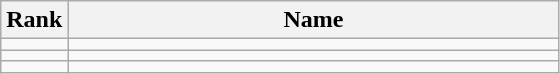<table class="wikitable">
<tr>
<th>Rank</th>
<th style="width: 20em">Name</th>
</tr>
<tr>
<td align="center"></td>
<td></td>
</tr>
<tr>
<td align="center"></td>
<td></td>
</tr>
<tr>
<td align="center"></td>
<td></td>
</tr>
</table>
